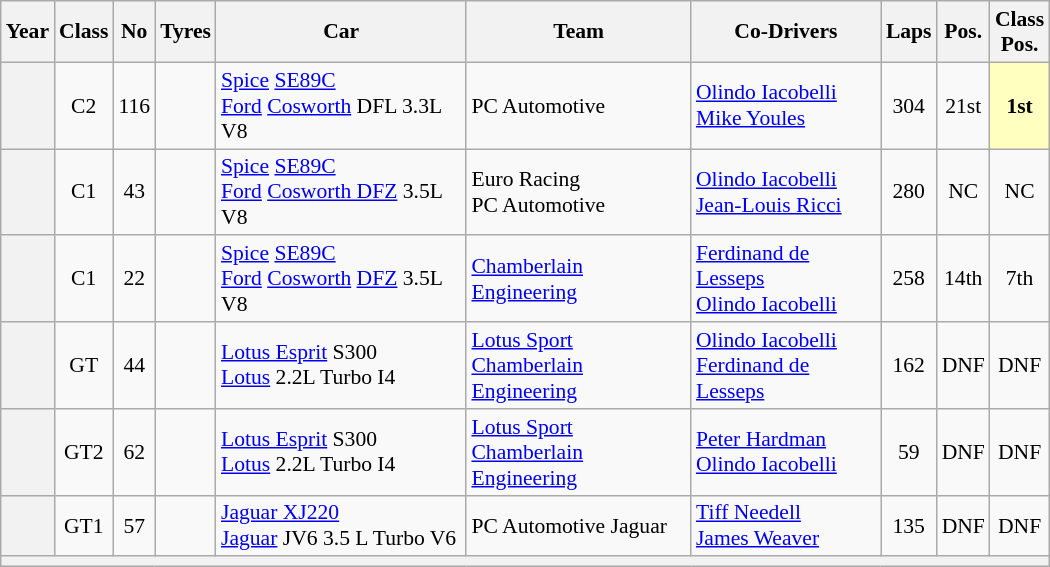<table class="wikitable" style="text-align:center; font-size:90%; width:700px">
<tr>
<th>Year</th>
<th>Class</th>
<th>No</th>
<th>Tyres</th>
<th>Car</th>
<th>Team</th>
<th>Co-Drivers</th>
<th>Laps</th>
<th>Pos.</th>
<th>Class<br>Pos.</th>
</tr>
<tr>
<th></th>
<td>C2</td>
<td>116</td>
<td></td>
<td align="left"><a href='#'>Spice</a> <a href='#'>SE89C</a><br><a href='#'>Ford</a> <a href='#'>Cosworth</a> DFL 3.3L V8</td>
<td align="left"> PC Automotive</td>
<td align="left"> <a href='#'>Olindo Iacobelli</a><br> <a href='#'>Mike Youles</a></td>
<td>304</td>
<td>21st</td>
<td style="background:#FFFFBF;"><strong>1st</strong></td>
</tr>
<tr>
<th></th>
<td>C1</td>
<td>43</td>
<td></td>
<td align="left"><a href='#'>Spice</a> <a href='#'>SE89C</a><br><a href='#'>Ford</a> <a href='#'>Cosworth DFZ</a> 3.5L V8</td>
<td align="left"> Euro Racing<br> PC Automotive</td>
<td align="left"> <a href='#'>Olindo Iacobelli</a><br> <a href='#'>Jean-Louis Ricci</a></td>
<td>280</td>
<td>NC</td>
<td>NC</td>
</tr>
<tr>
<th></th>
<td>C1</td>
<td>22</td>
<td></td>
<td align="left"><a href='#'>Spice</a> <a href='#'>SE89C</a><br><a href='#'>Ford</a> <a href='#'>Cosworth</a> <a href='#'>DFZ</a> 3.5L V8</td>
<td align="left"> <a href='#'>Chamberlain Engineering</a></td>
<td align="left"> <a href='#'>Ferdinand de Lesseps</a><br> <a href='#'>Olindo Iacobelli</a></td>
<td>258</td>
<td>14th</td>
<td>7th</td>
</tr>
<tr>
<th></th>
<td>GT</td>
<td>44</td>
<td></td>
<td align="left"><a href='#'>Lotus Esprit</a> S300<br><a href='#'>Lotus</a> 2.2L Turbo I4</td>
<td align="left"> <a href='#'>Lotus Sport</a><br> <a href='#'>Chamberlain Engineering</a></td>
<td align="left"> <a href='#'>Olindo Iacobelli</a><br> <a href='#'>Ferdinand de Lesseps</a></td>
<td>162</td>
<td>DNF</td>
<td>DNF</td>
</tr>
<tr>
<th></th>
<td>GT2</td>
<td>62</td>
<td></td>
<td align="left"><a href='#'>Lotus Esprit</a> S300<br><a href='#'>Lotus</a> 2.2L Turbo I4</td>
<td align="left"> <a href='#'>Lotus Sport</a><br> <a href='#'>Chamberlain Engineering</a></td>
<td align="left"> <a href='#'>Peter Hardman</a><br> <a href='#'>Olindo Iacobelli</a></td>
<td>59</td>
<td>DNF</td>
<td>DNF</td>
</tr>
<tr>
<th></th>
<td>GT1</td>
<td>57</td>
<td></td>
<td align="left"><a href='#'>Jaguar XJ220</a><br><a href='#'>Jaguar</a> JV6 3.5 L Turbo V6</td>
<td align="left"> PC Automotive Jaguar</td>
<td align="left"> <a href='#'>Tiff Needell</a><br> <a href='#'>James Weaver</a></td>
<td>135</td>
<td>DNF</td>
<td>DNF</td>
</tr>
<tr>
<th colspan="10"></th>
</tr>
</table>
